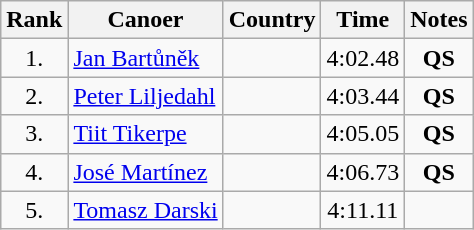<table class="wikitable sortable" style="text-align:center">
<tr>
<th>Rank</th>
<th>Canoer</th>
<th>Country</th>
<th>Time</th>
<th>Notes</th>
</tr>
<tr>
<td>1.</td>
<td align=left athlete><a href='#'>Jan Bartůněk</a></td>
<td align=left athlete></td>
<td>4:02.48</td>
<td><strong>QS</strong></td>
</tr>
<tr>
<td>2.</td>
<td align=left athlete><a href='#'>Peter Liljedahl</a></td>
<td align=left athlete></td>
<td>4:03.44</td>
<td><strong>QS</strong></td>
</tr>
<tr>
<td>3.</td>
<td align=left athlete><a href='#'>Tiit Tikerpe</a></td>
<td align=left athlete></td>
<td>4:05.05</td>
<td><strong>QS</strong></td>
</tr>
<tr>
<td>4.</td>
<td align=left athlete><a href='#'>José Martínez</a></td>
<td align=left athlete></td>
<td>4:06.73</td>
<td><strong>QS</strong></td>
</tr>
<tr>
<td>5.</td>
<td align=left athlete><a href='#'>Tomasz Darski</a></td>
<td align=left athlete></td>
<td>4:11.11</td>
<td></td>
</tr>
</table>
